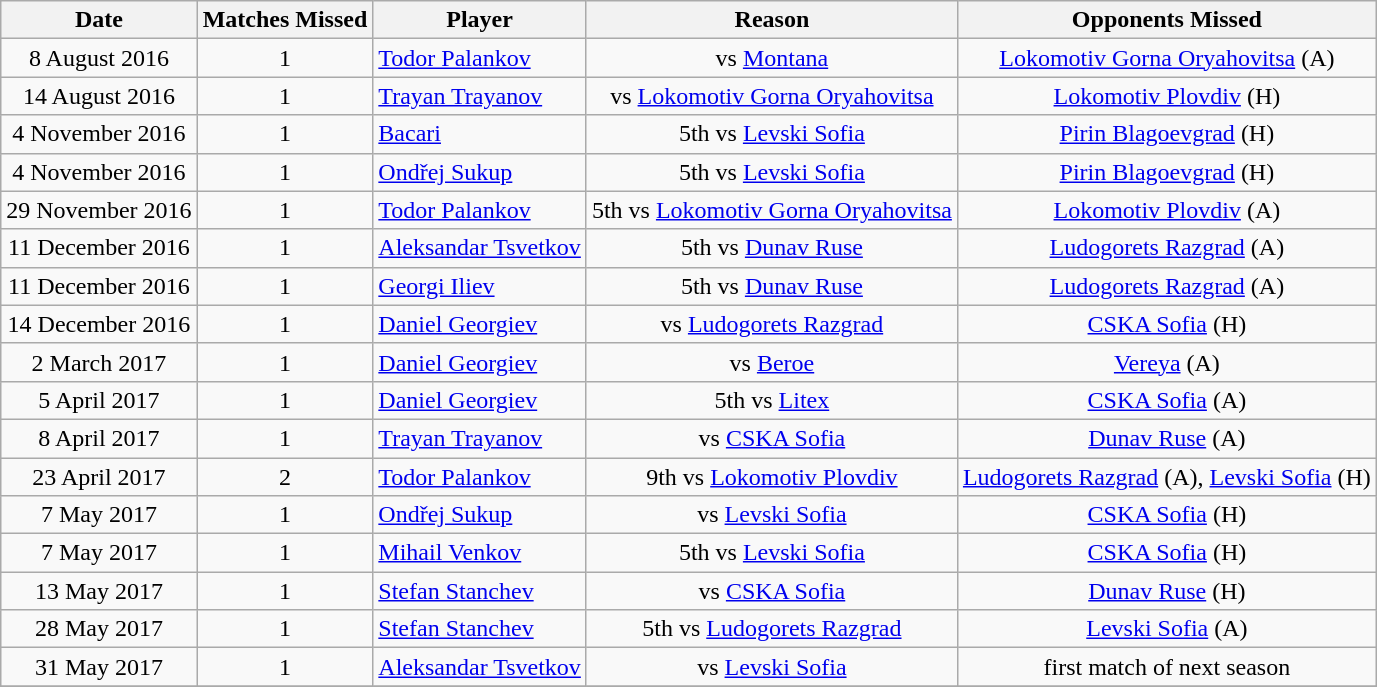<table class="wikitable" style="text-align: center">
<tr>
<th>Date</th>
<th>Matches Missed</th>
<th>Player</th>
<th>Reason</th>
<th>Opponents Missed</th>
</tr>
<tr>
<td>8 August 2016</td>
<td>1</td>
<td style="text-align:left;"> <a href='#'>Todor Palankov</a></td>
<td> vs <a href='#'>Montana</a></td>
<td><a href='#'>Lokomotiv Gorna Oryahovitsa</a> (A)</td>
</tr>
<tr>
<td>14 August 2016</td>
<td>1</td>
<td style="text-align:left;"> <a href='#'>Trayan Trayanov</a></td>
<td> vs <a href='#'>Lokomotiv Gorna Oryahovitsa</a></td>
<td><a href='#'>Lokomotiv Plovdiv</a> (H)</td>
</tr>
<tr>
<td>4 November 2016</td>
<td>1</td>
<td style="text-align:left;"> <a href='#'>Bacari</a></td>
<td>5th  vs <a href='#'>Levski Sofia</a></td>
<td><a href='#'>Pirin Blagoevgrad</a> (H)</td>
</tr>
<tr>
<td>4 November 2016</td>
<td>1</td>
<td style="text-align:left;"> <a href='#'>Ondřej Sukup</a></td>
<td>5th  vs <a href='#'>Levski Sofia</a></td>
<td><a href='#'>Pirin Blagoevgrad</a> (H)</td>
</tr>
<tr>
<td>29 November 2016</td>
<td>1</td>
<td style="text-align:left;"> <a href='#'>Todor Palankov</a></td>
<td>5th  vs <a href='#'>Lokomotiv Gorna Oryahovitsa</a></td>
<td><a href='#'>Lokomotiv Plovdiv</a> (A)</td>
</tr>
<tr>
<td>11 December 2016</td>
<td>1</td>
<td style="text-align:left;"> <a href='#'>Aleksandar Tsvetkov</a></td>
<td>5th  vs <a href='#'>Dunav Ruse</a></td>
<td><a href='#'>Ludogorets Razgrad</a> (A)</td>
</tr>
<tr>
<td>11 December 2016</td>
<td>1</td>
<td style="text-align:left;"> <a href='#'>Georgi Iliev</a></td>
<td>5th  vs <a href='#'>Dunav Ruse</a></td>
<td><a href='#'>Ludogorets Razgrad</a> (A)</td>
</tr>
<tr>
<td>14 December 2016</td>
<td>1</td>
<td style="text-align:left;"> <a href='#'>Daniel Georgiev</a></td>
<td> vs <a href='#'>Ludogorets Razgrad</a></td>
<td><a href='#'>CSKA Sofia</a> (H)</td>
</tr>
<tr>
<td>2 March 2017</td>
<td>1</td>
<td style="text-align:left;"> <a href='#'>Daniel Georgiev</a></td>
<td> vs <a href='#'>Beroe</a></td>
<td><a href='#'>Vereya</a> (A)</td>
</tr>
<tr>
<td>5 April 2017</td>
<td>1</td>
<td style="text-align:left;"> <a href='#'>Daniel Georgiev</a></td>
<td>5th  vs <a href='#'>Litex</a></td>
<td><a href='#'>CSKA Sofia</a> (A)</td>
</tr>
<tr>
<td>8 April 2017</td>
<td>1</td>
<td style="text-align:left;"> <a href='#'>Trayan Trayanov</a></td>
<td> vs <a href='#'>CSKA Sofia</a></td>
<td><a href='#'>Dunav Ruse</a> (A)</td>
</tr>
<tr>
<td>23 April 2017</td>
<td>2</td>
<td style="text-align:left;"> <a href='#'>Todor Palankov</a></td>
<td>9th  vs <a href='#'>Lokomotiv Plovdiv</a></td>
<td><a href='#'>Ludogorets Razgrad</a> (A), <a href='#'>Levski Sofia</a> (H)</td>
</tr>
<tr>
<td>7 May 2017</td>
<td>1</td>
<td style="text-align:left;"> <a href='#'>Ondřej Sukup</a></td>
<td> vs <a href='#'>Levski Sofia</a></td>
<td><a href='#'>CSKA Sofia</a> (H)</td>
</tr>
<tr>
<td>7 May 2017</td>
<td>1</td>
<td style="text-align:left;"> <a href='#'>Mihail Venkov</a></td>
<td>5th  vs <a href='#'>Levski Sofia</a></td>
<td><a href='#'>CSKA Sofia</a> (H)</td>
</tr>
<tr>
<td>13 May 2017</td>
<td>1</td>
<td style="text-align:left;"> <a href='#'>Stefan Stanchev</a></td>
<td> vs <a href='#'>CSKA Sofia</a></td>
<td><a href='#'>Dunav Ruse</a> (H)</td>
</tr>
<tr>
<td>28 May 2017</td>
<td>1</td>
<td style="text-align:left;"> <a href='#'>Stefan Stanchev</a></td>
<td>5th  vs <a href='#'>Ludogorets Razgrad</a></td>
<td><a href='#'>Levski Sofia</a> (A)</td>
</tr>
<tr>
<td>31 May 2017</td>
<td>1</td>
<td style="text-align:left;"> <a href='#'>Aleksandar Tsvetkov</a></td>
<td> vs <a href='#'>Levski Sofia</a></td>
<td>first match of next season</td>
</tr>
<tr>
</tr>
</table>
